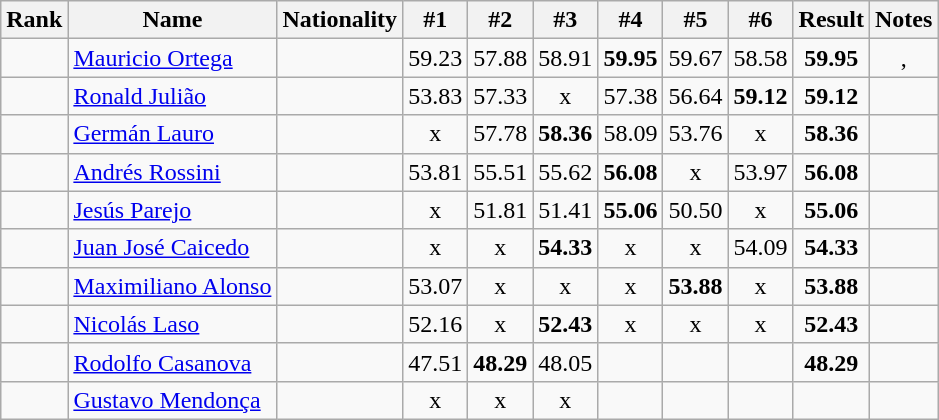<table class="wikitable sortable" style="text-align:center">
<tr>
<th>Rank</th>
<th>Name</th>
<th>Nationality</th>
<th>#1</th>
<th>#2</th>
<th>#3</th>
<th>#4</th>
<th>#5</th>
<th>#6</th>
<th>Result</th>
<th>Notes</th>
</tr>
<tr>
<td></td>
<td align=left><a href='#'>Mauricio Ortega</a></td>
<td align=left></td>
<td>59.23</td>
<td>57.88</td>
<td>58.91</td>
<td><strong>59.95</strong></td>
<td>59.67</td>
<td>58.58</td>
<td><strong>59.95</strong></td>
<td><strong></strong>, <strong></strong></td>
</tr>
<tr>
<td></td>
<td align=left><a href='#'>Ronald Julião</a></td>
<td align=left></td>
<td>53.83</td>
<td>57.33</td>
<td>x</td>
<td>57.38</td>
<td>56.64</td>
<td><strong>59.12</strong></td>
<td><strong>59.12</strong></td>
<td></td>
</tr>
<tr>
<td></td>
<td align=left><a href='#'>Germán Lauro</a></td>
<td align=left></td>
<td>x</td>
<td>57.78</td>
<td><strong>58.36</strong></td>
<td>58.09</td>
<td>53.76</td>
<td>x</td>
<td><strong>58.36</strong></td>
<td></td>
</tr>
<tr>
<td></td>
<td align=left><a href='#'>Andrés Rossini</a></td>
<td align=left></td>
<td>53.81</td>
<td>55.51</td>
<td>55.62</td>
<td><strong>56.08</strong></td>
<td>x</td>
<td>53.97</td>
<td><strong>56.08</strong></td>
<td></td>
</tr>
<tr>
<td></td>
<td align=left><a href='#'>Jesús Parejo</a></td>
<td align=left></td>
<td>x</td>
<td>51.81</td>
<td>51.41</td>
<td><strong>55.06</strong></td>
<td>50.50</td>
<td>x</td>
<td><strong>55.06</strong></td>
<td><strong></strong></td>
</tr>
<tr>
<td></td>
<td align=left><a href='#'>Juan José Caicedo</a></td>
<td align=left></td>
<td>x</td>
<td>x</td>
<td><strong>54.33</strong></td>
<td>x</td>
<td>x</td>
<td>54.09</td>
<td><strong>54.33</strong></td>
<td><strong></strong></td>
</tr>
<tr>
<td></td>
<td align=left><a href='#'>Maximiliano Alonso</a></td>
<td align=left></td>
<td>53.07</td>
<td>x</td>
<td>x</td>
<td>x</td>
<td><strong>53.88</strong></td>
<td>x</td>
<td><strong>53.88</strong></td>
<td></td>
</tr>
<tr>
<td></td>
<td align=left><a href='#'>Nicolás Laso</a></td>
<td align=left></td>
<td>52.16</td>
<td>x</td>
<td><strong>52.43</strong></td>
<td>x</td>
<td>x</td>
<td>x</td>
<td><strong>52.43</strong></td>
<td><strong></strong></td>
</tr>
<tr>
<td></td>
<td align=left><a href='#'>Rodolfo Casanova</a></td>
<td align=left></td>
<td>47.51</td>
<td><strong>48.29</strong></td>
<td>48.05</td>
<td></td>
<td></td>
<td></td>
<td><strong>48.29</strong></td>
<td></td>
</tr>
<tr>
<td></td>
<td align=left><a href='#'>Gustavo Mendonça</a></td>
<td align=left></td>
<td>x</td>
<td>x</td>
<td>x</td>
<td></td>
<td></td>
<td></td>
<td><strong></strong></td>
<td></td>
</tr>
</table>
